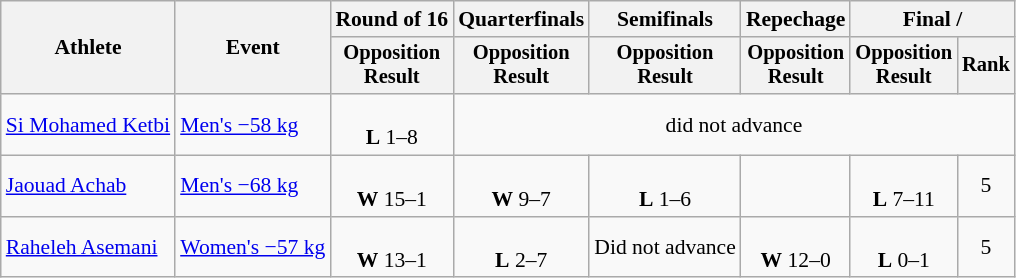<table class="wikitable" style="font-size:90%">
<tr>
<th rowspan="2">Athlete</th>
<th rowspan="2">Event</th>
<th>Round of 16</th>
<th>Quarterfinals</th>
<th>Semifinals</th>
<th>Repechage</th>
<th colspan=2>Final / </th>
</tr>
<tr style="font-size:95%">
<th>Opposition<br>Result</th>
<th>Opposition<br>Result</th>
<th>Opposition<br>Result</th>
<th>Opposition<br>Result</th>
<th>Opposition<br>Result</th>
<th>Rank</th>
</tr>
<tr align=center>
<td align=left><a href='#'>Si Mohamed Ketbi</a></td>
<td align=left><a href='#'>Men's −58 kg</a></td>
<td><br><strong>L</strong> 1–8</td>
<td colspan=5>did not advance</td>
</tr>
<tr align=center>
<td align=left><a href='#'>Jaouad Achab</a></td>
<td align=left><a href='#'>Men's −68 kg</a></td>
<td><br><strong>W</strong> 15–1 </td>
<td><br><strong>W</strong> 9–7</td>
<td><br><strong>L</strong> 1–6</td>
<td></td>
<td><br><strong>L</strong> 7–11</td>
<td>5</td>
</tr>
<tr align=center>
<td align=left><a href='#'>Raheleh Asemani</a></td>
<td align=left><a href='#'>Women's −57 kg</a></td>
<td><br><strong>W</strong> 13–1 </td>
<td><br><strong>L</strong> 2–7</td>
<td>Did not advance</td>
<td><br><strong>W</strong> 12–0 </td>
<td><br><strong>L</strong> 0–1</td>
<td>5</td>
</tr>
</table>
